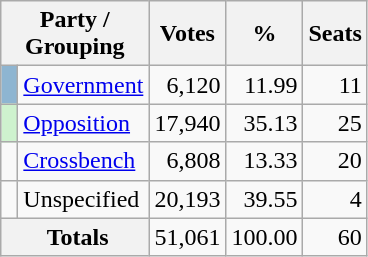<table class="wikitable" style="text-align:right; margin-bottom:0">
<tr>
<th style="width:10px;" colspan=3>Party / Grouping</th>
<th>Votes</th>
<th>%</th>
<th>Seats</th>
</tr>
<tr>
<td style="text-align:left;background:#8EB5D1"> </td>
<td style="text-align:left;" colspan="2"><a href='#'>Government</a></td>
<td>6,120</td>
<td>11.99</td>
<td>11</td>
</tr>
<tr>
<td style="text-align:left;background:#CEF2CE"> </td>
<td style="text-align:left;" colspan="2"><a href='#'>Opposition</a></td>
<td>17,940</td>
<td>35.13</td>
<td>25</td>
</tr>
<tr>
<td> </td>
<td style="text-align:left;" colspan="2"><a href='#'>Crossbench</a></td>
<td>6,808</td>
<td>13.33</td>
<td>20</td>
</tr>
<tr>
<td> </td>
<td style="text-align:left;" colspan="2">Unspecified</td>
<td>20,193</td>
<td>39.55</td>
<td>4</td>
</tr>
<tr>
<th colspan="3"> Totals</th>
<td>51,061</td>
<td>100.00</td>
<td>60</td>
</tr>
</table>
